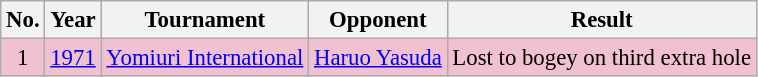<table class="wikitable" style="font-size:95%;">
<tr>
<th>No.</th>
<th>Year</th>
<th>Tournament</th>
<th>Opponent</th>
<th>Result</th>
</tr>
<tr style="background:#F2C1D1;">
<td align=center>1</td>
<td><a href='#'>1971</a></td>
<td><a href='#'>Yomiuri International</a></td>
<td> <a href='#'>Haruo Yasuda</a></td>
<td>Lost to bogey on third extra hole</td>
</tr>
</table>
